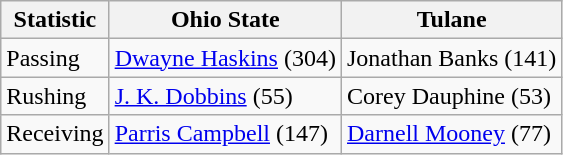<table class="wikitable">
<tr>
<th>Statistic</th>
<th>Ohio State</th>
<th>Tulane</th>
</tr>
<tr>
<td>Passing</td>
<td><a href='#'>Dwayne Haskins</a> (304)</td>
<td>Jonathan Banks (141)</td>
</tr>
<tr>
<td>Rushing</td>
<td><a href='#'>J. K. Dobbins</a> (55)</td>
<td>Corey Dauphine (53)</td>
</tr>
<tr>
<td>Receiving</td>
<td><a href='#'>Parris Campbell</a> (147)</td>
<td><a href='#'>Darnell Mooney</a> (77)</td>
</tr>
</table>
